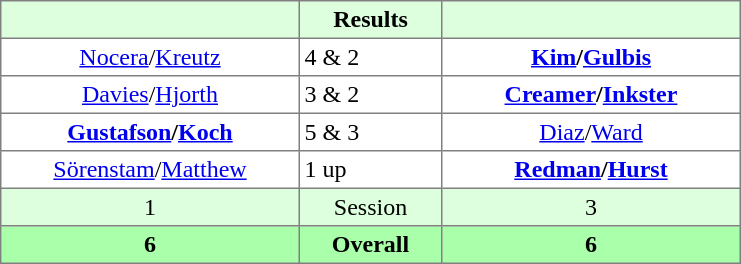<table border="1" cellpadding="3" style="border-collapse:collapse; text-align:center;">
<tr style="background:#dfd;">
<th style="width:12em;"></th>
<th style="width:5.5em;">Results</th>
<th style="width:12em;"></th>
</tr>
<tr>
<td><a href='#'>Nocera</a>/<a href='#'>Kreutz</a></td>
<td align=left> 4 & 2</td>
<td><strong><a href='#'>Kim</a>/<a href='#'>Gulbis</a></strong></td>
</tr>
<tr>
<td><a href='#'>Davies</a>/<a href='#'>Hjorth</a></td>
<td align=left> 3 & 2</td>
<td><strong><a href='#'>Creamer</a>/<a href='#'>Inkster</a></strong></td>
</tr>
<tr>
<td><strong><a href='#'>Gustafson</a>/<a href='#'>Koch</a></strong></td>
<td align=left> 5 & 3</td>
<td><a href='#'>Diaz</a>/<a href='#'>Ward</a></td>
</tr>
<tr>
<td><a href='#'>Sörenstam</a>/<a href='#'>Matthew</a></td>
<td align=left> 1 up</td>
<td><strong><a href='#'>Redman</a>/<a href='#'>Hurst</a></strong></td>
</tr>
<tr style="background:#dfd;">
<td>1</td>
<td>Session</td>
<td>3</td>
</tr>
<tr style="background:#afa;">
<th>6</th>
<th>Overall</th>
<th>6</th>
</tr>
</table>
